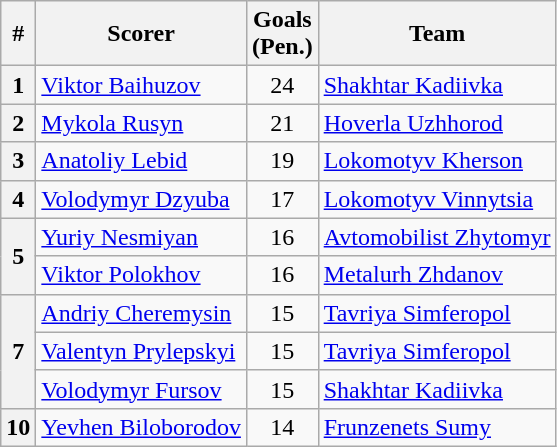<table class="wikitable">
<tr>
<th>#</th>
<th>Scorer</th>
<th>Goals<br>(Pen.)</th>
<th>Team</th>
</tr>
<tr>
<th>1</th>
<td><a href='#'>Viktor Baihuzov</a></td>
<td align=center>24</td>
<td><a href='#'>Shakhtar Kadiivka</a></td>
</tr>
<tr>
<th>2</th>
<td><a href='#'>Mykola Rusyn</a></td>
<td align=center>21</td>
<td><a href='#'>Hoverla Uzhhorod</a></td>
</tr>
<tr>
<th>3</th>
<td><a href='#'>Anatoliy Lebid</a></td>
<td align=center>19</td>
<td><a href='#'>Lokomotyv Kherson</a></td>
</tr>
<tr>
<th>4</th>
<td><a href='#'>Volodymyr Dzyuba</a></td>
<td align=center>17</td>
<td><a href='#'>Lokomotyv Vinnytsia</a></td>
</tr>
<tr>
<th rowspan=2>5</th>
<td><a href='#'>Yuriy Nesmiyan</a></td>
<td align=center>16</td>
<td><a href='#'>Avtomobilist Zhytomyr</a></td>
</tr>
<tr>
<td><a href='#'>Viktor Polokhov</a></td>
<td align=center>16</td>
<td><a href='#'>Metalurh Zhdanov</a></td>
</tr>
<tr>
<th rowspan=3>7</th>
<td><a href='#'>Andriy Cheremysin</a></td>
<td align=center>15</td>
<td><a href='#'>Tavriya Simferopol</a></td>
</tr>
<tr>
<td><a href='#'>Valentyn Prylepskyi</a></td>
<td align=center>15</td>
<td><a href='#'>Tavriya Simferopol</a></td>
</tr>
<tr>
<td><a href='#'>Volodymyr Fursov</a></td>
<td align=center>15</td>
<td><a href='#'>Shakhtar Kadiivka</a></td>
</tr>
<tr>
<th>10</th>
<td><a href='#'>Yevhen Biloborodov</a></td>
<td align=center>14</td>
<td><a href='#'>Frunzenets Sumy</a></td>
</tr>
</table>
